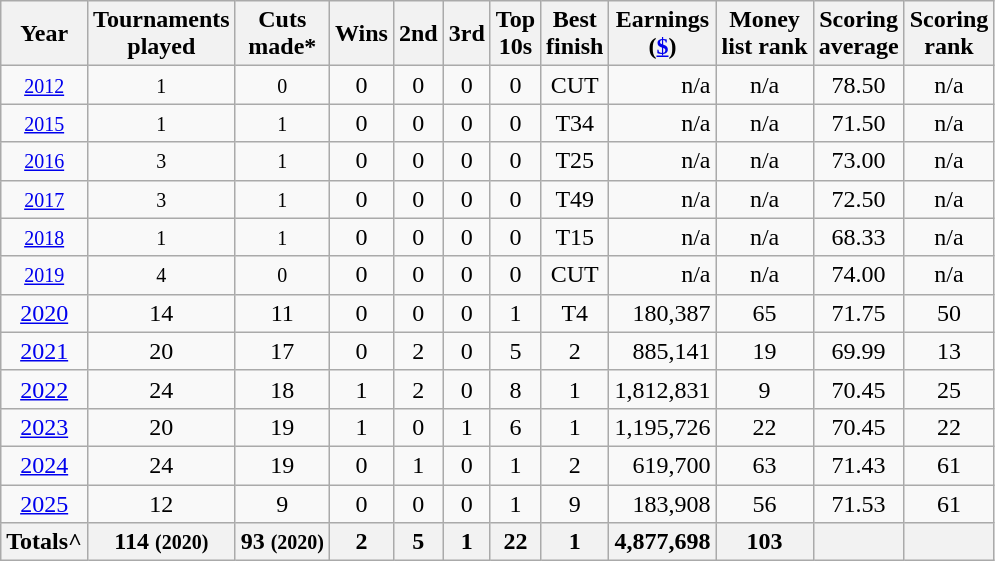<table class="wikitable" style="text-align:center; ">
<tr>
<th>Year</th>
<th>Tournaments <br>played</th>
<th>Cuts <br>made*</th>
<th>Wins</th>
<th>2nd</th>
<th>3rd</th>
<th>Top <br>10s</th>
<th>Best <br>finish</th>
<th>Earnings<br>(<a href='#'>$</a>)</th>
<th>Money<br>list rank</th>
<th>Scoring <br> average</th>
<th>Scoring<br>rank</th>
</tr>
<tr>
<td><small><a href='#'>2012</a></small></td>
<td><small>1</small></td>
<td><small>0</small></td>
<td>0</td>
<td>0</td>
<td>0</td>
<td>0</td>
<td>CUT</td>
<td align=right>n/a</td>
<td>n/a</td>
<td>78.50</td>
<td>n/a</td>
</tr>
<tr>
<td><small><a href='#'>2015</a></small></td>
<td><small>1</small></td>
<td><small>1</small></td>
<td>0</td>
<td>0</td>
<td>0</td>
<td>0</td>
<td>T34</td>
<td align=right>n/a</td>
<td>n/a</td>
<td>71.50</td>
<td>n/a</td>
</tr>
<tr>
<td><small><a href='#'>2016</a></small></td>
<td><small>3</small></td>
<td><small>1</small></td>
<td>0</td>
<td>0</td>
<td>0</td>
<td>0</td>
<td>T25</td>
<td align=right>n/a</td>
<td>n/a</td>
<td>73.00</td>
<td>n/a</td>
</tr>
<tr>
<td><small><a href='#'>2017</a></small></td>
<td><small>3</small></td>
<td><small>1</small></td>
<td>0</td>
<td>0</td>
<td>0</td>
<td>0</td>
<td>T49</td>
<td align=right>n/a</td>
<td>n/a</td>
<td>72.50</td>
<td>n/a</td>
</tr>
<tr>
<td><small><a href='#'>2018</a></small></td>
<td><small>1</small></td>
<td><small>1</small></td>
<td>0</td>
<td>0</td>
<td>0</td>
<td>0</td>
<td>T15</td>
<td align=right>n/a</td>
<td>n/a</td>
<td>68.33</td>
<td>n/a</td>
</tr>
<tr>
<td><small><a href='#'>2019</a></small></td>
<td><small>4</small></td>
<td><small>0</small></td>
<td>0</td>
<td>0</td>
<td>0</td>
<td>0</td>
<td>CUT</td>
<td align=right>n/a</td>
<td>n/a</td>
<td>74.00</td>
<td>n/a</td>
</tr>
<tr>
<td><a href='#'>2020</a></td>
<td>14</td>
<td>11</td>
<td>0</td>
<td>0</td>
<td>0</td>
<td>1</td>
<td>T4</td>
<td align=right>180,387</td>
<td>65</td>
<td>71.75</td>
<td>50</td>
</tr>
<tr>
<td><a href='#'>2021</a></td>
<td>20</td>
<td>17</td>
<td>0</td>
<td>2</td>
<td>0</td>
<td>5</td>
<td>2</td>
<td align=right>885,141</td>
<td>19</td>
<td>69.99</td>
<td>13</td>
</tr>
<tr>
<td><a href='#'>2022</a></td>
<td>24</td>
<td>18</td>
<td>1</td>
<td>2</td>
<td>0</td>
<td>8</td>
<td>1</td>
<td align=right>1,812,831</td>
<td>9</td>
<td>70.45</td>
<td>25</td>
</tr>
<tr>
<td><a href='#'>2023</a></td>
<td>20</td>
<td>19</td>
<td>1</td>
<td>0</td>
<td>1</td>
<td>6</td>
<td>1</td>
<td align=right>1,195,726</td>
<td>22</td>
<td>70.45</td>
<td>22</td>
</tr>
<tr>
<td><a href='#'>2024</a></td>
<td>24</td>
<td>19</td>
<td>0</td>
<td>1</td>
<td>0</td>
<td>1</td>
<td>2</td>
<td align=right>619,700</td>
<td>63</td>
<td>71.43</td>
<td>61</td>
</tr>
<tr>
<td><a href='#'>2025</a></td>
<td>12</td>
<td>9</td>
<td>0</td>
<td>0</td>
<td>0</td>
<td>1</td>
<td>9</td>
<td align=right>183,908</td>
<td>56</td>
<td>71.53</td>
<td>61</td>
</tr>
<tr>
<th>Totals^</th>
<th>114 <small>(2020)</small> </th>
<th>93 <small>(2020)</small> </th>
<th>2 </th>
<th>5 </th>
<th>1 </th>
<th>22 </th>
<th>1 </th>
<th align=right>4,877,698 </th>
<th>103 </th>
<th></th>
<th></th>
</tr>
</table>
